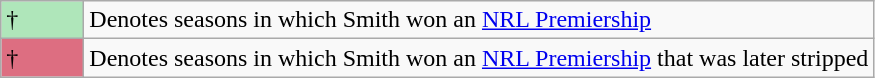<table class="wikitable">
<tr>
<td style="background:#afe6ba; width:3em;">†</td>
<td>Denotes seasons in which Smith won an <a href='#'>NRL Premiership</a></td>
</tr>
<tr>
<td style="background:#DD6E81; width:3em;">†</td>
<td>Denotes seasons in which Smith won an <a href='#'>NRL Premiership</a> that was later stripped</td>
</tr>
</table>
